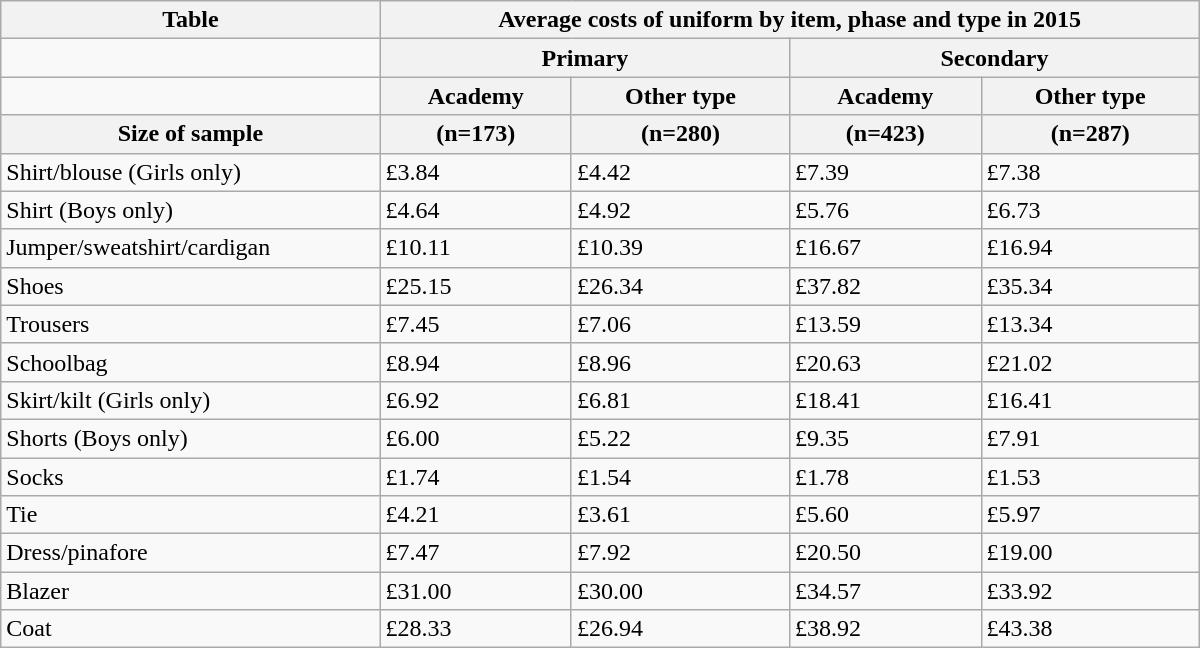<table class="wikitable" style = "width:50em">
<tr>
<th>Table</th>
<th colspan="4">Average costs of uniform by item, phase and type in 2015</th>
</tr>
<tr>
<td></td>
<th colspan="2">Primary</th>
<th colspan="2">Secondary</th>
</tr>
<tr>
<td></td>
<th>Academy</th>
<th>Other type</th>
<th>Academy</th>
<th>Other type</th>
</tr>
<tr>
<th>Size of sample</th>
<th>(n=173)</th>
<th>(n=280)</th>
<th>(n=423)</th>
<th>(n=287)</th>
</tr>
<tr>
<td>Shirt/blouse (Girls only)</td>
<td>£3.84</td>
<td>£4.42</td>
<td>£7.39</td>
<td>£7.38</td>
</tr>
<tr>
<td>Shirt (Boys only)</td>
<td>£4.64</td>
<td>£4.92</td>
<td>£5.76</td>
<td>£6.73</td>
</tr>
<tr>
<td>Jumper/sweatshirt/cardigan</td>
<td>£10.11</td>
<td>£10.39</td>
<td>£16.67</td>
<td>£16.94</td>
</tr>
<tr>
<td>Shoes</td>
<td>£25.15</td>
<td>£26.34</td>
<td>£37.82</td>
<td>£35.34</td>
</tr>
<tr>
<td>Trousers</td>
<td>£7.45</td>
<td>£7.06</td>
<td>£13.59</td>
<td>£13.34</td>
</tr>
<tr>
<td>Schoolbag</td>
<td>£8.94</td>
<td>£8.96</td>
<td>£20.63</td>
<td>£21.02</td>
</tr>
<tr>
<td>Skirt/kilt (Girls only)</td>
<td>£6.92</td>
<td>£6.81</td>
<td>£18.41</td>
<td>£16.41</td>
</tr>
<tr>
<td>Shorts (Boys only)</td>
<td>£6.00</td>
<td>£5.22</td>
<td>£9.35</td>
<td>£7.91</td>
</tr>
<tr>
<td>Socks</td>
<td>£1.74</td>
<td>£1.54</td>
<td>£1.78</td>
<td>£1.53</td>
</tr>
<tr>
<td>Tie</td>
<td>£4.21</td>
<td>£3.61</td>
<td>£5.60</td>
<td>£5.97</td>
</tr>
<tr>
<td>Dress/pinafore</td>
<td>£7.47</td>
<td>£7.92</td>
<td>£20.50</td>
<td>£19.00</td>
</tr>
<tr>
<td>Blazer</td>
<td>£31.00</td>
<td>£30.00</td>
<td>£34.57</td>
<td>£33.92</td>
</tr>
<tr>
<td>Coat</td>
<td>£28.33</td>
<td>£26.94</td>
<td>£38.92</td>
<td>£43.38</td>
</tr>
</table>
